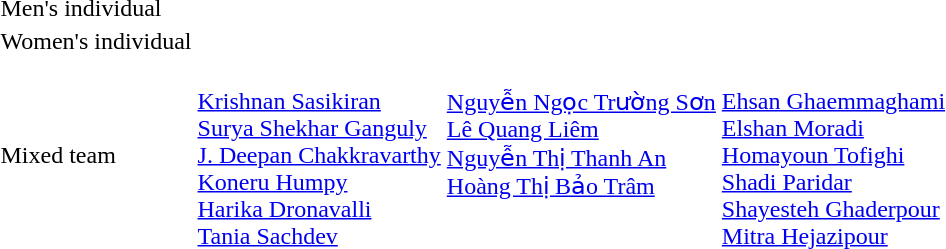<table>
<tr>
<td rowspan=2>Men's individual</td>
<td rowspan=2></td>
<td rowspan=2></td>
<td></td>
</tr>
<tr>
<td></td>
</tr>
<tr>
<td rowspan=2>Women's individual</td>
<td rowspan=2></td>
<td rowspan=2></td>
<td></td>
</tr>
<tr>
<td></td>
</tr>
<tr>
<td>Mixed team</td>
<td><br><a href='#'>Krishnan Sasikiran</a><br><a href='#'>Surya Shekhar Ganguly</a><br><a href='#'>J. Deepan Chakkravarthy</a><br><a href='#'>Koneru Humpy</a><br><a href='#'>Harika Dronavalli</a><br><a href='#'>Tania Sachdev</a></td>
<td valign="top"><br><a href='#'>Nguyễn Ngọc Trường Sơn</a><br><a href='#'>Lê Quang Liêm</a><br><a href='#'>Nguyễn Thị Thanh An</a><br><a href='#'>Hoàng Thị Bảo Trâm</a></td>
<td><br><a href='#'>Ehsan Ghaemmaghami</a><br><a href='#'>Elshan Moradi</a><br><a href='#'>Homayoun Tofighi</a><br><a href='#'>Shadi Paridar</a><br><a href='#'>Shayesteh Ghaderpour</a><br><a href='#'>Mitra Hejazipour</a></td>
</tr>
</table>
